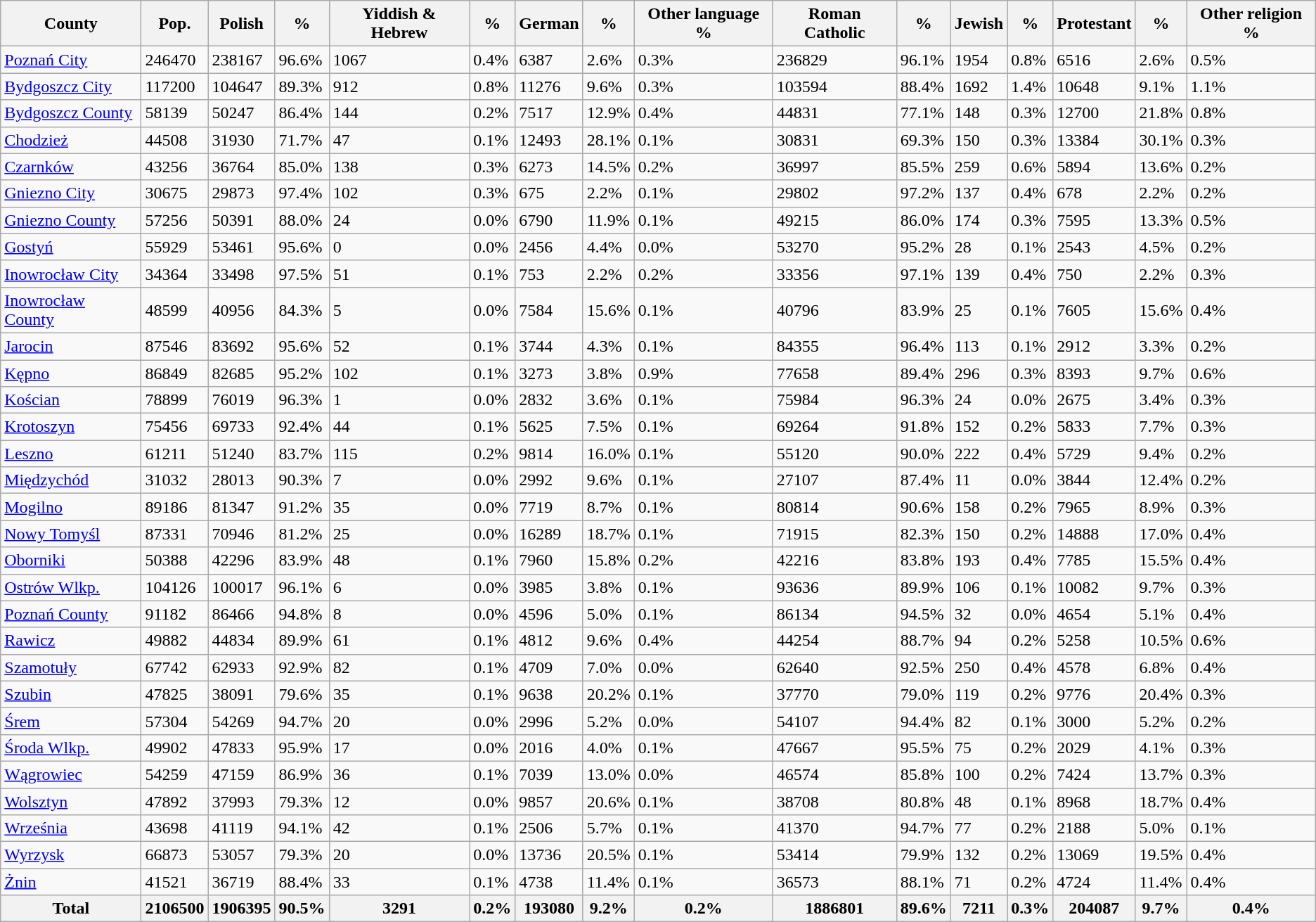<table class="wikitable sortable mw-collapsible">
<tr>
<th>County</th>
<th>Pop.</th>
<th>Polish</th>
<th>%</th>
<th>Yiddish & Hebrew</th>
<th>%</th>
<th>German</th>
<th>%</th>
<th>Other language %</th>
<th>Roman Catholic</th>
<th>%</th>
<th>Jewish</th>
<th>%</th>
<th>Protestant</th>
<th>%</th>
<th>Other religion %</th>
</tr>
<tr>
<td><a href='#'>Poznań City</a></td>
<td>246470</td>
<td>238167</td>
<td>96.6%</td>
<td>1067</td>
<td>0.4%</td>
<td>6387</td>
<td>2.6%</td>
<td>0.3%</td>
<td>236829</td>
<td>96.1%</td>
<td>1954</td>
<td>0.8%</td>
<td>6516</td>
<td>2.6%</td>
<td>0.5%</td>
</tr>
<tr>
<td><a href='#'>Bydgoszcz City</a></td>
<td>117200</td>
<td>104647</td>
<td>89.3%</td>
<td>912</td>
<td>0.8%</td>
<td>11276</td>
<td>9.6%</td>
<td>0.3%</td>
<td>103594</td>
<td>88.4%</td>
<td>1692</td>
<td>1.4%</td>
<td>10648</td>
<td>9.1%</td>
<td>1.1%</td>
</tr>
<tr>
<td><a href='#'>Bydgoszcz County</a></td>
<td>58139</td>
<td>50247</td>
<td>86.4%</td>
<td>144</td>
<td>0.2%</td>
<td>7517</td>
<td>12.9%</td>
<td>0.4%</td>
<td>44831</td>
<td>77.1%</td>
<td>148</td>
<td>0.3%</td>
<td>12700</td>
<td>21.8%</td>
<td>0.8%</td>
</tr>
<tr>
<td><a href='#'>Chodzież</a></td>
<td>44508</td>
<td>31930</td>
<td>71.7%</td>
<td>47</td>
<td>0.1%</td>
<td>12493</td>
<td>28.1%</td>
<td>0.1%</td>
<td>30831</td>
<td>69.3%</td>
<td>150</td>
<td>0.3%</td>
<td>13384</td>
<td>30.1%</td>
<td>0.3%</td>
</tr>
<tr>
<td><a href='#'>Czarnków</a></td>
<td>43256</td>
<td>36764</td>
<td>85.0%</td>
<td>138</td>
<td>0.3%</td>
<td>6273</td>
<td>14.5%</td>
<td>0.2%</td>
<td>36997</td>
<td>85.5%</td>
<td>259</td>
<td>0.6%</td>
<td>5894</td>
<td>13.6%</td>
<td>0.2%</td>
</tr>
<tr>
<td><a href='#'>Gniezno City</a></td>
<td>30675</td>
<td>29873</td>
<td>97.4%</td>
<td>102</td>
<td>0.3%</td>
<td>675</td>
<td>2.2%</td>
<td>0.1%</td>
<td>29802</td>
<td>97.2%</td>
<td>137</td>
<td>0.4%</td>
<td>678</td>
<td>2.2%</td>
<td>0.2%</td>
</tr>
<tr>
<td><a href='#'>Gniezno County</a></td>
<td>57256</td>
<td>50391</td>
<td>88.0%</td>
<td>24</td>
<td>0.0%</td>
<td>6790</td>
<td>11.9%</td>
<td>0.1%</td>
<td>49215</td>
<td>86.0%</td>
<td>174</td>
<td>0.3%</td>
<td>7595</td>
<td>13.3%</td>
<td>0.5%</td>
</tr>
<tr>
<td><a href='#'>Gostyń</a></td>
<td>55929</td>
<td>53461</td>
<td>95.6%</td>
<td>0</td>
<td>0.0%</td>
<td>2456</td>
<td>4.4%</td>
<td>0.0%</td>
<td>53270</td>
<td>95.2%</td>
<td>28</td>
<td>0.1%</td>
<td>2543</td>
<td>4.5%</td>
<td>0.2%</td>
</tr>
<tr>
<td><a href='#'>Inowrocław City</a></td>
<td>34364</td>
<td>33498</td>
<td>97.5%</td>
<td>51</td>
<td>0.1%</td>
<td>753</td>
<td>2.2%</td>
<td>0.2%</td>
<td>33356</td>
<td>97.1%</td>
<td>139</td>
<td>0.4%</td>
<td>750</td>
<td>2.2%</td>
<td>0.3%</td>
</tr>
<tr>
<td><a href='#'>Inowrocław County</a></td>
<td>48599</td>
<td>40956</td>
<td>84.3%</td>
<td>5</td>
<td>0.0%</td>
<td>7584</td>
<td>15.6%</td>
<td>0.1%</td>
<td>40796</td>
<td>83.9%</td>
<td>25</td>
<td>0.1%</td>
<td>7605</td>
<td>15.6%</td>
<td>0.4%</td>
</tr>
<tr>
<td><a href='#'>Jarocin</a></td>
<td>87546</td>
<td>83692</td>
<td>95.6%</td>
<td>52</td>
<td>0.1%</td>
<td>3744</td>
<td>4.3%</td>
<td>0.1%</td>
<td>84355</td>
<td>96.4%</td>
<td>113</td>
<td>0.1%</td>
<td>2912</td>
<td>3.3%</td>
<td>0.2%</td>
</tr>
<tr>
<td><a href='#'>Kępno</a></td>
<td>86849</td>
<td>82685</td>
<td>95.2%</td>
<td>102</td>
<td>0.1%</td>
<td>3273</td>
<td>3.8%</td>
<td>0.9%</td>
<td>77658</td>
<td>89.4%</td>
<td>296</td>
<td>0.3%</td>
<td>8393</td>
<td>9.7%</td>
<td>0.6%</td>
</tr>
<tr>
<td><a href='#'>Kościan</a></td>
<td>78899</td>
<td>76019</td>
<td>96.3%</td>
<td>1</td>
<td>0.0%</td>
<td>2832</td>
<td>3.6%</td>
<td>0.1%</td>
<td>75984</td>
<td>96.3%</td>
<td>24</td>
<td>0.0%</td>
<td>2675</td>
<td>3.4%</td>
<td>0.3%</td>
</tr>
<tr>
<td><a href='#'>Krotoszyn</a></td>
<td>75456</td>
<td>69733</td>
<td>92.4%</td>
<td>44</td>
<td>0.1%</td>
<td>5625</td>
<td>7.5%</td>
<td>0.1%</td>
<td>69264</td>
<td>91.8%</td>
<td>152</td>
<td>0.2%</td>
<td>5833</td>
<td>7.7%</td>
<td>0.3%</td>
</tr>
<tr>
<td><a href='#'>Leszno</a></td>
<td>61211</td>
<td>51240</td>
<td>83.7%</td>
<td>115</td>
<td>0.2%</td>
<td>9814</td>
<td>16.0%</td>
<td>0.1%</td>
<td>55120</td>
<td>90.0%</td>
<td>222</td>
<td>0.4%</td>
<td>5729</td>
<td>9.4%</td>
<td>0.2%</td>
</tr>
<tr>
<td><a href='#'>Międzychód</a></td>
<td>31032</td>
<td>28013</td>
<td>90.3%</td>
<td>7</td>
<td>0.0%</td>
<td>2992</td>
<td>9.6%</td>
<td>0.1%</td>
<td>27107</td>
<td>87.4%</td>
<td>11</td>
<td>0.0%</td>
<td>3844</td>
<td>12.4%</td>
<td>0.2%</td>
</tr>
<tr>
<td><a href='#'>Mogilno</a></td>
<td>89186</td>
<td>81347</td>
<td>91.2%</td>
<td>35</td>
<td>0.0%</td>
<td>7719</td>
<td>8.7%</td>
<td>0.1%</td>
<td>80814</td>
<td>90.6%</td>
<td>158</td>
<td>0.2%</td>
<td>7965</td>
<td>8.9%</td>
<td>0.3%</td>
</tr>
<tr>
<td><a href='#'>Nowy Tomyśl</a></td>
<td>87331</td>
<td>70946</td>
<td>81.2%</td>
<td>25</td>
<td>0.0%</td>
<td>16289</td>
<td>18.7%</td>
<td>0.1%</td>
<td>71915</td>
<td>82.3%</td>
<td>150</td>
<td>0.2%</td>
<td>14888</td>
<td>17.0%</td>
<td>0.4%</td>
</tr>
<tr>
<td><a href='#'>Oborniki</a></td>
<td>50388</td>
<td>42296</td>
<td>83.9%</td>
<td>48</td>
<td>0.1%</td>
<td>7960</td>
<td>15.8%</td>
<td>0.2%</td>
<td>42216</td>
<td>83.8%</td>
<td>193</td>
<td>0.4%</td>
<td>7785</td>
<td>15.5%</td>
<td>0.4%</td>
</tr>
<tr>
<td><a href='#'>Ostrów Wlkp.</a></td>
<td>104126</td>
<td>100017</td>
<td>96.1%</td>
<td>6</td>
<td>0.0%</td>
<td>3985</td>
<td>3.8%</td>
<td>0.1%</td>
<td>93636</td>
<td>89.9%</td>
<td>106</td>
<td>0.1%</td>
<td>10082</td>
<td>9.7%</td>
<td>0.3%</td>
</tr>
<tr>
<td><a href='#'>Poznań County</a></td>
<td>91182</td>
<td>86466</td>
<td>94.8%</td>
<td>8</td>
<td>0.0%</td>
<td>4596</td>
<td>5.0%</td>
<td>0.1%</td>
<td>86134</td>
<td>94.5%</td>
<td>32</td>
<td>0.0%</td>
<td>4654</td>
<td>5.1%</td>
<td>0.4%</td>
</tr>
<tr>
<td><a href='#'>Rawicz</a></td>
<td>49882</td>
<td>44834</td>
<td>89.9%</td>
<td>61</td>
<td>0.1%</td>
<td>4812</td>
<td>9.6%</td>
<td>0.4%</td>
<td>44254</td>
<td>88.7%</td>
<td>94</td>
<td>0.2%</td>
<td>5258</td>
<td>10.5%</td>
<td>0.6%</td>
</tr>
<tr>
<td><a href='#'>Szamotuły</a></td>
<td>67742</td>
<td>62933</td>
<td>92.9%</td>
<td>82</td>
<td>0.1%</td>
<td>4709</td>
<td>7.0%</td>
<td>0.0%</td>
<td>62640</td>
<td>92.5%</td>
<td>250</td>
<td>0.4%</td>
<td>4578</td>
<td>6.8%</td>
<td>0.4%</td>
</tr>
<tr>
<td><a href='#'>Szubin</a></td>
<td>47825</td>
<td>38091</td>
<td>79.6%</td>
<td>35</td>
<td>0.1%</td>
<td>9638</td>
<td>20.2%</td>
<td>0.1%</td>
<td>37770</td>
<td>79.0%</td>
<td>119</td>
<td>0.2%</td>
<td>9776</td>
<td>20.4%</td>
<td>0.3%</td>
</tr>
<tr>
<td><a href='#'>Śrem</a></td>
<td>57304</td>
<td>54269</td>
<td>94.7%</td>
<td>20</td>
<td>0.0%</td>
<td>2996</td>
<td>5.2%</td>
<td>0.0%</td>
<td>54107</td>
<td>94.4%</td>
<td>82</td>
<td>0.1%</td>
<td>3000</td>
<td>5.2%</td>
<td>0.2%</td>
</tr>
<tr>
<td><a href='#'>Środa Wlkp.</a></td>
<td>49902</td>
<td>47833</td>
<td>95.9%</td>
<td>17</td>
<td>0.0%</td>
<td>2016</td>
<td>4.0%</td>
<td>0.1%</td>
<td>47667</td>
<td>95.5%</td>
<td>75</td>
<td>0.2%</td>
<td>2029</td>
<td>4.1%</td>
<td>0.3%</td>
</tr>
<tr>
<td><a href='#'>Wągrowiec</a></td>
<td>54259</td>
<td>47159</td>
<td>86.9%</td>
<td>36</td>
<td>0.1%</td>
<td>7039</td>
<td>13.0%</td>
<td>0.0%</td>
<td>46574</td>
<td>85.8%</td>
<td>100</td>
<td>0.2%</td>
<td>7424</td>
<td>13.7%</td>
<td>0.3%</td>
</tr>
<tr>
<td><a href='#'>Wolsztyn</a></td>
<td>47892</td>
<td>37993</td>
<td>79.3%</td>
<td>12</td>
<td>0.0%</td>
<td>9857</td>
<td>20.6%</td>
<td>0.1%</td>
<td>38708</td>
<td>80.8%</td>
<td>48</td>
<td>0.1%</td>
<td>8968</td>
<td>18.7%</td>
<td>0.4%</td>
</tr>
<tr>
<td><a href='#'>Września</a></td>
<td>43698</td>
<td>41119</td>
<td>94.1%</td>
<td>42</td>
<td>0.1%</td>
<td>2506</td>
<td>5.7%</td>
<td>0.1%</td>
<td>41370</td>
<td>94.7%</td>
<td>77</td>
<td>0.2%</td>
<td>2188</td>
<td>5.0%</td>
<td>0.1%</td>
</tr>
<tr>
<td><a href='#'>Wyrzysk</a></td>
<td>66873</td>
<td>53057</td>
<td>79.3%</td>
<td>20</td>
<td>0.0%</td>
<td>13736</td>
<td>20.5%</td>
<td>0.1%</td>
<td>53414</td>
<td>79.9%</td>
<td>132</td>
<td>0.2%</td>
<td>13069</td>
<td>19.5%</td>
<td>0.4%</td>
</tr>
<tr>
<td><a href='#'>Żnin</a></td>
<td>41521</td>
<td>36719</td>
<td>88.4%</td>
<td>33</td>
<td>0.1%</td>
<td>4738</td>
<td>11.4%</td>
<td>0.1%</td>
<td>36573</td>
<td>88.1%</td>
<td>71</td>
<td>0.2%</td>
<td>4724</td>
<td>11.4%</td>
<td>0.4%</td>
</tr>
<tr>
<th>Total</th>
<th>2106500</th>
<th>1906395</th>
<th>90.5%</th>
<th>3291</th>
<th>0.2%</th>
<th>193080</th>
<th>9.2%</th>
<th>0.2%</th>
<th>1886801</th>
<th>89.6%</th>
<th>7211</th>
<th>0.3%</th>
<th>204087</th>
<th>9.7%</th>
<th>0.4%</th>
</tr>
</table>
